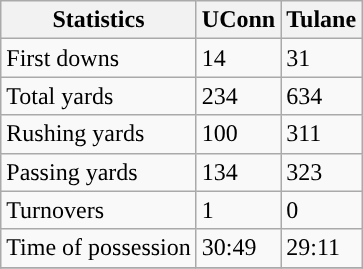<table class="wikitable" style="float: left;">
<tr>
<th>Statistics</th>
<th>UConn</th>
<th>Tulane</th>
</tr>
<tr>
<td>First downs</td>
<td>14</td>
<td>31</td>
</tr>
<tr>
<td>Total yards</td>
<td>234</td>
<td>634</td>
</tr>
<tr>
<td>Rushing yards</td>
<td>100</td>
<td>311</td>
</tr>
<tr>
<td>Passing yards</td>
<td>134</td>
<td>323</td>
</tr>
<tr>
<td>Turnovers</td>
<td>1</td>
<td>0</td>
</tr>
<tr>
<td>Time of possession</td>
<td>30:49</td>
<td>29:11</td>
</tr>
<tr>
</tr>
</table>
